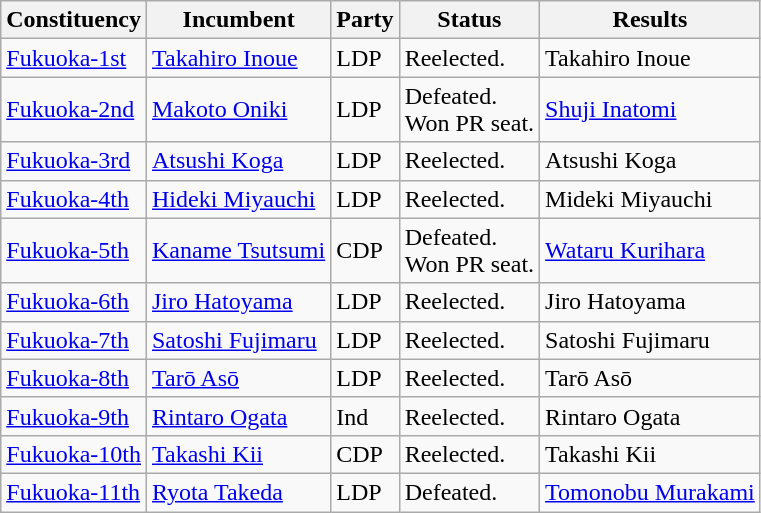<table class="wikitable">
<tr>
<th>Constituency</th>
<th>Incumbent</th>
<th>Party</th>
<th>Status</th>
<th>Results</th>
</tr>
<tr>
<td><a href='#'>Fukuoka-1st</a></td>
<td><a href='#'>Takahiro Inoue</a></td>
<td>LDP</td>
<td>Reelected.</td>
<td>Takahiro Inoue</td>
</tr>
<tr>
<td><a href='#'>Fukuoka-2nd</a></td>
<td><a href='#'>Makoto Oniki</a></td>
<td>LDP</td>
<td>Defeated.<br>Won PR seat.</td>
<td><a href='#'>Shuji Inatomi</a></td>
</tr>
<tr>
<td><a href='#'>Fukuoka-3rd</a></td>
<td><a href='#'>Atsushi Koga</a></td>
<td>LDP</td>
<td>Reelected.</td>
<td>Atsushi Koga</td>
</tr>
<tr>
<td><a href='#'>Fukuoka-4th</a></td>
<td><a href='#'>Hideki Miyauchi</a></td>
<td>LDP</td>
<td>Reelected.</td>
<td>Mideki Miyauchi</td>
</tr>
<tr>
<td><a href='#'>Fukuoka-5th</a></td>
<td><a href='#'>Kaname Tsutsumi</a></td>
<td>CDP</td>
<td>Defeated.<br>Won PR seat.</td>
<td><a href='#'>Wataru Kurihara</a></td>
</tr>
<tr>
<td><a href='#'>Fukuoka-6th</a></td>
<td><a href='#'>Jiro Hatoyama</a></td>
<td>LDP</td>
<td>Reelected.</td>
<td>Jiro Hatoyama</td>
</tr>
<tr>
<td><a href='#'>Fukuoka-7th</a></td>
<td><a href='#'>Satoshi Fujimaru</a></td>
<td>LDP</td>
<td>Reelected.</td>
<td>Satoshi Fujimaru</td>
</tr>
<tr>
<td><a href='#'>Fukuoka-8th</a></td>
<td><a href='#'>Tarō Asō</a></td>
<td>LDP</td>
<td>Reelected.</td>
<td>Tarō Asō</td>
</tr>
<tr>
<td><a href='#'>Fukuoka-9th</a></td>
<td><a href='#'>Rintaro Ogata</a></td>
<td>Ind</td>
<td>Reelected.</td>
<td>Rintaro Ogata</td>
</tr>
<tr>
<td><a href='#'>Fukuoka-10th</a></td>
<td><a href='#'>Takashi Kii</a></td>
<td>CDP</td>
<td>Reelected.</td>
<td>Takashi Kii</td>
</tr>
<tr>
<td><a href='#'>Fukuoka-11th</a></td>
<td><a href='#'>Ryota Takeda</a></td>
<td>LDP</td>
<td>Defeated.</td>
<td><a href='#'>Tomonobu Murakami</a></td>
</tr>
</table>
